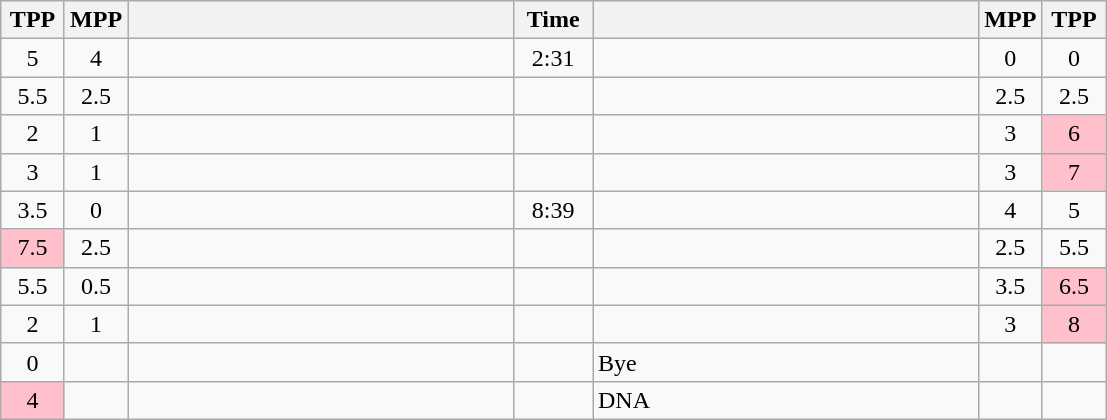<table class="wikitable" style="text-align: center;" |>
<tr>
<th width="35">TPP</th>
<th width="35">MPP</th>
<th width="250"></th>
<th width="45">Time</th>
<th width="250"></th>
<th width="35">MPP</th>
<th width="35">TPP</th>
</tr>
<tr>
<td>5</td>
<td>4</td>
<td style="text-align:left;"></td>
<td>2:31</td>
<td style="text-align:left;"><strong></strong></td>
<td>0</td>
<td>0</td>
</tr>
<tr>
<td>5.5</td>
<td>2.5</td>
<td style="text-align:left;"></td>
<td></td>
<td style="text-align:left;"></td>
<td>2.5</td>
<td>2.5</td>
</tr>
<tr>
<td>2</td>
<td>1</td>
<td style="text-align:left;"><strong></strong></td>
<td></td>
<td style="text-align:left;"></td>
<td>3</td>
<td bgcolor=pink>6</td>
</tr>
<tr>
<td>3</td>
<td>1</td>
<td style="text-align:left;"><strong></strong></td>
<td></td>
<td style="text-align:left;"></td>
<td>3</td>
<td bgcolor=pink>7</td>
</tr>
<tr>
<td>3.5</td>
<td>0</td>
<td style="text-align:left;"><strong></strong></td>
<td>8:39</td>
<td style="text-align:left;"></td>
<td>4</td>
<td>5</td>
</tr>
<tr>
<td bgcolor=pink>7.5</td>
<td>2.5</td>
<td style="text-align:left;"></td>
<td></td>
<td style="text-align:left;"></td>
<td>2.5</td>
<td>5.5</td>
</tr>
<tr>
<td>5.5</td>
<td>0.5</td>
<td style="text-align:left;"><strong></strong></td>
<td></td>
<td style="text-align:left;"></td>
<td>3.5</td>
<td bgcolor=pink>6.5</td>
</tr>
<tr>
<td>2</td>
<td>1</td>
<td style="text-align:left;"><strong></strong></td>
<td></td>
<td style="text-align:left;"></td>
<td>3</td>
<td bgcolor=pink>8</td>
</tr>
<tr>
<td>0</td>
<td></td>
<td style="text-align:left;"><strong></strong></td>
<td></td>
<td style="text-align:left;">Bye</td>
<td></td>
<td></td>
</tr>
<tr>
<td bgcolor=pink>4</td>
<td></td>
<td style="text-align:left;"></td>
<td></td>
<td style="text-align:left;">DNA</td>
<td></td>
<td></td>
</tr>
</table>
